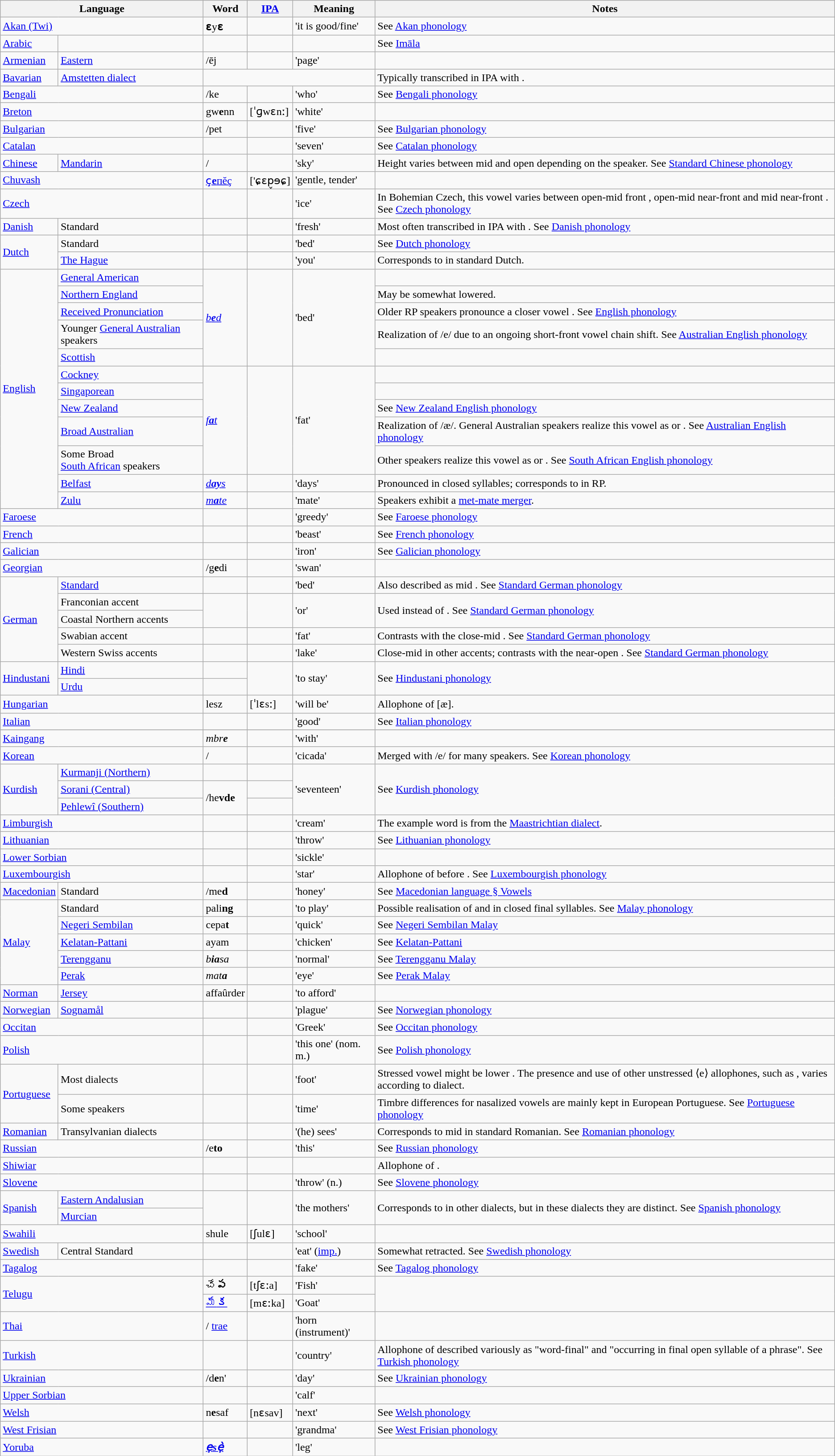<table class="wikitable" style="clear: both;">
<tr>
<th colspan=2>Language</th>
<th>Word</th>
<th><a href='#'>IPA</a></th>
<th>Meaning</th>
<th>Notes</th>
</tr>
<tr>
<td colspan="2"><a href='#'>Akan (Twi)</a></td>
<td><strong>ɛ</strong>y<strong>ɛ</strong></td>
<td></td>
<td>'it is good/fine'</td>
<td>See <a href='#'>Akan phonology</a></td>
</tr>
<tr>
<td><a href='#'>Arabic</a></td>
<td></td>
<td></td>
<td></td>
<td></td>
<td>See <a href='#'>Imāla</a></td>
</tr>
<tr>
<td><a href='#'>Armenian</a></td>
<td><a href='#'>Eastern</a></td>
<td>/ēj</td>
<td></td>
<td>'page'</td>
<td></td>
</tr>
<tr>
<td><a href='#'>Bavarian</a></td>
<td><a href='#'>Amstetten dialect</a></td>
<td colspan="3" align="center"></td>
<td>Typically transcribed in IPA with .</td>
</tr>
<tr>
<td colspan="2"><a href='#'>Bengali</a></td>
<td>/ke</td>
<td></td>
<td>'who'</td>
<td>See <a href='#'>Bengali phonology</a></td>
</tr>
<tr>
<td colspan="2"><a href='#'>Breton</a></td>
<td>gw<strong>e</strong>nn</td>
<td>[ˈɡwɛnː]</td>
<td>'white'</td>
<td></td>
</tr>
<tr>
<td colspan="2"><a href='#'>Bulgarian</a></td>
<td>/pet</td>
<td></td>
<td>'five'</td>
<td>See <a href='#'>Bulgarian phonology</a></td>
</tr>
<tr>
<td colspan=2><a href='#'>Catalan</a></td>
<td></td>
<td></td>
<td>'seven'</td>
<td>See <a href='#'>Catalan phonology</a></td>
</tr>
<tr>
<td><a href='#'>Chinese</a></td>
<td><a href='#'>Mandarin</a></td>
<td> / </td>
<td></td>
<td>'sky'</td>
<td>Height varies between mid and open depending on the speaker. See <a href='#'>Standard Chinese phonology</a></td>
</tr>
<tr>
<td colspan="2"><a href='#'>Chuvash</a></td>
<td><a href='#'>ҫ<strong>е</strong>пĕç</a></td>
<td>['ɕɛp̬ɘɕ]</td>
<td>'gentle, tender'</td>
<td></td>
</tr>
<tr>
<td colspan="2"><a href='#'>Czech</a></td>
<td></td>
<td></td>
<td>'ice'</td>
<td>In Bohemian Czech, this vowel varies between open-mid front , open-mid near-front  and mid near-front . See <a href='#'>Czech phonology</a></td>
</tr>
<tr>
<td><a href='#'>Danish</a></td>
<td>Standard</td>
<td></td>
<td></td>
<td>'fresh'</td>
<td>Most often transcribed in IPA with . See <a href='#'>Danish phonology</a></td>
</tr>
<tr>
<td rowspan="2"><a href='#'>Dutch</a></td>
<td>Standard</td>
<td></td>
<td></td>
<td>'bed'</td>
<td>See <a href='#'>Dutch phonology</a></td>
</tr>
<tr>
<td><a href='#'>The Hague</a></td>
<td></td>
<td></td>
<td>'you'</td>
<td>Corresponds to  in standard Dutch.</td>
</tr>
<tr>
<td rowspan="12"><a href='#'>English</a></td>
<td><a href='#'>General American</a></td>
<td rowspan="5"><em><a href='#'>b<strong>e</strong>d</a></em></td>
<td rowspan="5"></td>
<td rowspan="5">'bed'</td>
<td></td>
</tr>
<tr>
<td><a href='#'>Northern England</a></td>
<td>May be somewhat lowered.</td>
</tr>
<tr>
<td><a href='#'>Received Pronunciation</a></td>
<td>Older RP speakers pronounce a closer vowel . See <a href='#'>English phonology</a></td>
</tr>
<tr>
<td>Younger <a href='#'>General Australian</a> speakers</td>
<td>Realization of /e/ due to an ongoing short-front vowel chain shift. See <a href='#'>Australian English phonology</a></td>
</tr>
<tr>
<td><a href='#'>Scottish</a></td>
<td></td>
</tr>
<tr>
<td><a href='#'>Cockney</a></td>
<td rowspan="5"><em><a href='#'>f<strong>a</strong>t</a></em></td>
<td rowspan="5"></td>
<td rowspan="5">'fat'</td>
<td></td>
</tr>
<tr>
<td><a href='#'>Singaporean</a></td>
<td></td>
</tr>
<tr>
<td><a href='#'>New Zealand</a></td>
<td>See <a href='#'>New Zealand English phonology</a></td>
</tr>
<tr>
<td><a href='#'>Broad Australian</a></td>
<td>Realization of /æ/. General Australian speakers realize this vowel as  or . See <a href='#'>Australian English phonology</a></td>
</tr>
<tr>
<td>Some Broad<br><a href='#'>South African</a> speakers</td>
<td>Other speakers realize this vowel as  or . See <a href='#'>South African English phonology</a></td>
</tr>
<tr>
<td><a href='#'>Belfast</a></td>
<td><em><a href='#'>d<strong>ay</strong>s</a></em></td>
<td></td>
<td>'days'</td>
<td>Pronounced  in closed syllables; corresponds to  in RP.</td>
</tr>
<tr>
<td><a href='#'>Zulu</a></td>
<td><em><a href='#'>m<strong>a</strong>te</a></em></td>
<td></td>
<td>'mate'</td>
<td>Speakers exhibit a <a href='#'>met-mate merger</a>.</td>
</tr>
<tr>
<td colspan="2"><a href='#'>Faroese</a></td>
<td></td>
<td></td>
<td>'greedy'</td>
<td>See <a href='#'>Faroese phonology</a></td>
</tr>
<tr>
<td colspan="2"><a href='#'>French</a></td>
<td></td>
<td></td>
<td>'beast'</td>
<td>See <a href='#'>French phonology</a></td>
</tr>
<tr>
<td colspan="2"><a href='#'>Galician</a></td>
<td></td>
<td></td>
<td>'iron'</td>
<td>See <a href='#'>Galician phonology</a></td>
</tr>
<tr>
<td colspan="2"><a href='#'>Georgian</a></td>
<td>/g<strong>e</strong>di</td>
<td></td>
<td>'swan'</td>
<td></td>
</tr>
<tr>
<td rowspan="5"><a href='#'>German</a></td>
<td><a href='#'>Standard</a></td>
<td></td>
<td></td>
<td>'bed'</td>
<td>Also described as mid . See <a href='#'>Standard German phonology</a></td>
</tr>
<tr>
<td>Franconian accent</td>
<td rowspan="2"></td>
<td rowspan="2"></td>
<td rowspan="2">'or'</td>
<td rowspan="2">Used instead of . See <a href='#'>Standard German phonology</a></td>
</tr>
<tr>
<td>Coastal Northern accents</td>
</tr>
<tr>
<td>Swabian accent</td>
<td></td>
<td></td>
<td>'fat'</td>
<td>Contrasts with the close-mid . See <a href='#'>Standard German phonology</a></td>
</tr>
<tr>
<td>Western Swiss accents</td>
<td></td>
<td></td>
<td>'lake'</td>
<td>Close-mid  in other accents; contrasts with the near-open . See <a href='#'>Standard German phonology</a></td>
</tr>
<tr>
<td rowspan="2"><a href='#'>Hindustani</a></td>
<td><a href='#'>Hindi</a></td>
<td></td>
<td rowspan="2"></td>
<td rowspan="2">'to stay'</td>
<td rowspan="2">See <a href='#'>Hindustani phonology</a></td>
</tr>
<tr>
<td><a href='#'>Urdu</a></td>
<td></td>
</tr>
<tr>
<td colspan="2"><a href='#'>Hungarian</a></td>
<td>lesz</td>
<td>[ˈlɛsː]</td>
<td>'will be'</td>
<td>Allophone of [æ].</td>
</tr>
<tr>
<td colspan="2"><a href='#'>Italian</a></td>
<td></td>
<td></td>
<td>'good'</td>
<td>See <a href='#'>Italian phonology</a></td>
</tr>
<tr>
</tr>
<tr>
<td colspan="2"><a href='#'>Kaingang</a></td>
<td><em>mbr<strong>e<strong><em></td>
<td></td>
<td>'with'</td>
<td></td>
</tr>
<tr>
<td colspan="2"><a href='#'>Korean</a></td>
<td> / </td>
<td></td>
<td>'cicada'</td>
<td>Merged with /e/ for many speakers. See <a href='#'>Korean phonology</a></td>
</tr>
<tr>
<td rowspan="3"><a href='#'>Kurdish</a></td>
<td><a href='#'>Kurmanji (Northern)</a></td>
<td></td>
<td></td>
<td rowspan="3">'seventeen'</td>
<td rowspan="3">See <a href='#'>Kurdish phonology</a></td>
</tr>
<tr>
<td><a href='#'>Sorani (Central)</a></td>
<td rowspan="2">/h</strong>e<strong>vde</td>
<td></td>
</tr>
<tr>
<td><a href='#'>Pehlewî (Southern)</a></td>
<td></td>
</tr>
<tr>
<td colspan="2"><a href='#'>Limburgish</a></td>
<td></td>
<td></td>
<td>'cream'</td>
<td>The example word is from the <a href='#'>Maastrichtian dialect</a>.</td>
</tr>
<tr>
<td colspan="2"><a href='#'>Lithuanian</a></td>
<td></td>
<td></td>
<td>'throw'</td>
<td>See <a href='#'>Lithuanian phonology</a></td>
</tr>
<tr>
<td colspan="2"><a href='#'>Lower Sorbian</a></td>
<td></td>
<td></td>
<td>'sickle'</td>
<td></td>
</tr>
<tr>
<td colspan="2"><a href='#'>Luxembourgish</a></td>
<td></td>
<td></td>
<td>'star'</td>
<td>Allophone of  before . See <a href='#'>Luxembourgish phonology</a></td>
</tr>
<tr>
<td><a href='#'>Macedonian</a></td>
<td>Standard</td>
<td>/m</strong>e<strong>d</td>
<td></td>
<td>'honey'</td>
<td>See <a href='#'>Macedonian language § Vowels</a></td>
</tr>
<tr>
<td rowspan="5"><a href='#'>Malay</a></td>
<td>Standard</td>
<td></em>pal</strong>i<strong>ng<em></td>
<td></td>
<td>'to play'</td>
<td>Possible realisation of  and  in closed final syllables. See <a href='#'>Malay phonology</a></td>
</tr>
<tr>
<td><a href='#'>Negeri Sembilan</a></td>
<td></em>cep</strong>a<strong>t<em></td>
<td></td>
<td>'quick'</td>
<td>See <a href='#'>Negeri Sembilan Malay</a></td>
</tr>
<tr>
<td><a href='#'>Kelatan-Pattani</a></td>
<td></em>ay</strong>am</em></strong></td>
<td></td>
<td>'chicken'</td>
<td>See <a href='#'>Kelatan-Pattani</a></td>
</tr>
<tr>
<td><a href='#'>Terengganu</a></td>
<td><em>b<strong>ia</strong>sa</em></td>
<td></td>
<td>'normal'</td>
<td>See <a href='#'>Terengganu Malay</a></td>
</tr>
<tr>
<td><a href='#'>Perak</a></td>
<td><em>mat<strong>a<strong><em></td>
<td></td>
<td>'eye'</td>
<td>See <a href='#'>Perak Malay</a></td>
</tr>
<tr>
<td colspan"2"><a href='#'>Norman</a></td>
<td><a href='#'>Jersey</a></td>
<td>affaûrd</strong>er<strong></td>
<td></td>
<td>'to afford'</td>
<td></td>
</tr>
<tr>
<td><a href='#'>Norwegian</a></td>
<td><a href='#'>Sognamål</a></td>
<td></td>
<td></td>
<td>'plague'</td>
<td>See <a href='#'>Norwegian phonology</a></td>
</tr>
<tr>
<td colspan="2"><a href='#'>Occitan</a></td>
<td></td>
<td></td>
<td>'Greek'</td>
<td>See <a href='#'>Occitan phonology</a></td>
</tr>
<tr>
<td colspan="2"><a href='#'>Polish</a></td>
<td></td>
<td></td>
<td>'this one' (nom. m.)</td>
<td>See <a href='#'>Polish phonology</a></td>
</tr>
<tr>
<td rowspan="2"><a href='#'>Portuguese</a></td>
<td>Most dialects</td>
<td></td>
<td></td>
<td>'foot'</td>
<td>Stressed vowel might be lower . The presence and use of other unstressed ⟨e⟩ allophones, such as , varies according to dialect.</td>
</tr>
<tr>
<td>Some speakers</td>
<td></td>
<td></td>
<td>'time'</td>
<td>Timbre differences for nasalized vowels are mainly kept in European Portuguese. See <a href='#'>Portuguese phonology</a></td>
</tr>
<tr>
<td><a href='#'>Romanian</a></td>
<td>Transylvanian dialects</td>
<td></td>
<td></td>
<td>'(he) sees'</td>
<td>Corresponds to mid  in standard Romanian. See <a href='#'>Romanian phonology</a></td>
</tr>
<tr>
<td colspan="2"><a href='#'>Russian</a></td>
<td>/</strong>e<strong>to</td>
<td></td>
<td>'this'</td>
<td>See <a href='#'>Russian phonology</a></td>
</tr>
<tr>
<td colspan=2><a href='#'>Shiwiar</a></td>
<td></td>
<td></td>
<td></td>
<td>Allophone of .</td>
</tr>
<tr>
<td colspan="2"><a href='#'>Slovene</a></td>
<td></td>
<td></td>
<td>'throw' (n.)</td>
<td>See <a href='#'>Slovene phonology</a></td>
</tr>
<tr>
<td rowspan="2"><a href='#'>Spanish</a></td>
<td><a href='#'>Eastern Andalusian</a></td>
<td rowspan="2"></td>
<td rowspan="2"></td>
<td rowspan="2">'the mothers'</td>
<td rowspan="2">Corresponds to  in other dialects, but in these dialects they are distinct. See <a href='#'>Spanish phonology</a></td>
</tr>
<tr>
<td><a href='#'>Murcian</a></td>
</tr>
<tr>
<td colspan="2"><a href='#'>Swahili</a></td>
<td>shul</strong>e<strong></td>
<td>[ʃulɛ]</td>
<td>'school'</td>
<td></td>
</tr>
<tr>
<td><a href='#'>Swedish</a></td>
<td>Central Standard</td>
<td></td>
<td></td>
<td>'eat' (<a href='#'>imp.</a>)</td>
<td>Somewhat retracted. See <a href='#'>Swedish phonology</a></td>
</tr>
<tr>
<td colspan="2"><a href='#'>Tagalog</a></td>
<td></td>
<td></td>
<td>'fake'</td>
<td>See <a href='#'>Tagalog phonology</a></td>
</tr>
<tr>
<td colspan="2" rowspan="2"><a href='#'>Telugu</a></td>
<td></strong>చే<strong>ప</td>
<td>[tʃɛːa]</td>
<td>'Fish'</td>
</tr>
<tr>
<td><a href='#'></strong>మే<strong>క</a></td>
<td>[mɛːka]</td>
<td>'Goat'</td>
</tr>
<tr>
<td colspan="2"><a href='#'>Thai</a></td>
<td> / <a href='#'></em>tr</strong>ae</em></strong></a></td>
<td></td>
<td>'horn (instrument)'</td>
<td></td>
</tr>
<tr>
<td colspan="2"><a href='#'>Turkish</a></td>
<td></td>
<td></td>
<td>'country'</td>
<td>Allophone of  described variously as "word-final" and "occurring in final open syllable of a phrase". See <a href='#'>Turkish phonology</a></td>
</tr>
<tr>
<td colspan="2"><a href='#'>Ukrainian</a></td>
<td>/d<strong>e</strong>n'</td>
<td></td>
<td>'day'</td>
<td>See <a href='#'>Ukrainian phonology</a></td>
</tr>
<tr>
<td colspan="2"><a href='#'>Upper Sorbian</a></td>
<td></td>
<td></td>
<td>'calf'</td>
<td></td>
</tr>
<tr>
<td colspan="2"><a href='#'>Welsh</a></td>
<td>n<strong>e</strong>saf</td>
<td>[nɛsav]</td>
<td>'next'</td>
<td>See <a href='#'>Welsh phonology</a></td>
</tr>
<tr>
<td colspan="2"><a href='#'>West Frisian</a></td>
<td></td>
<td></td>
<td>'grandma'</td>
<td>See <a href='#'>West Frisian phonology</a></td>
</tr>
<tr>
<td colspan="2"><a href='#'>Yoruba</a></td>
<td lang="yo"><a href='#'><strong><em>ẹ<strong>s</strong>ẹ̀</em></strong></a></td>
<td></td>
<td>'leg'</td>
<td></td>
</tr>
</table>
